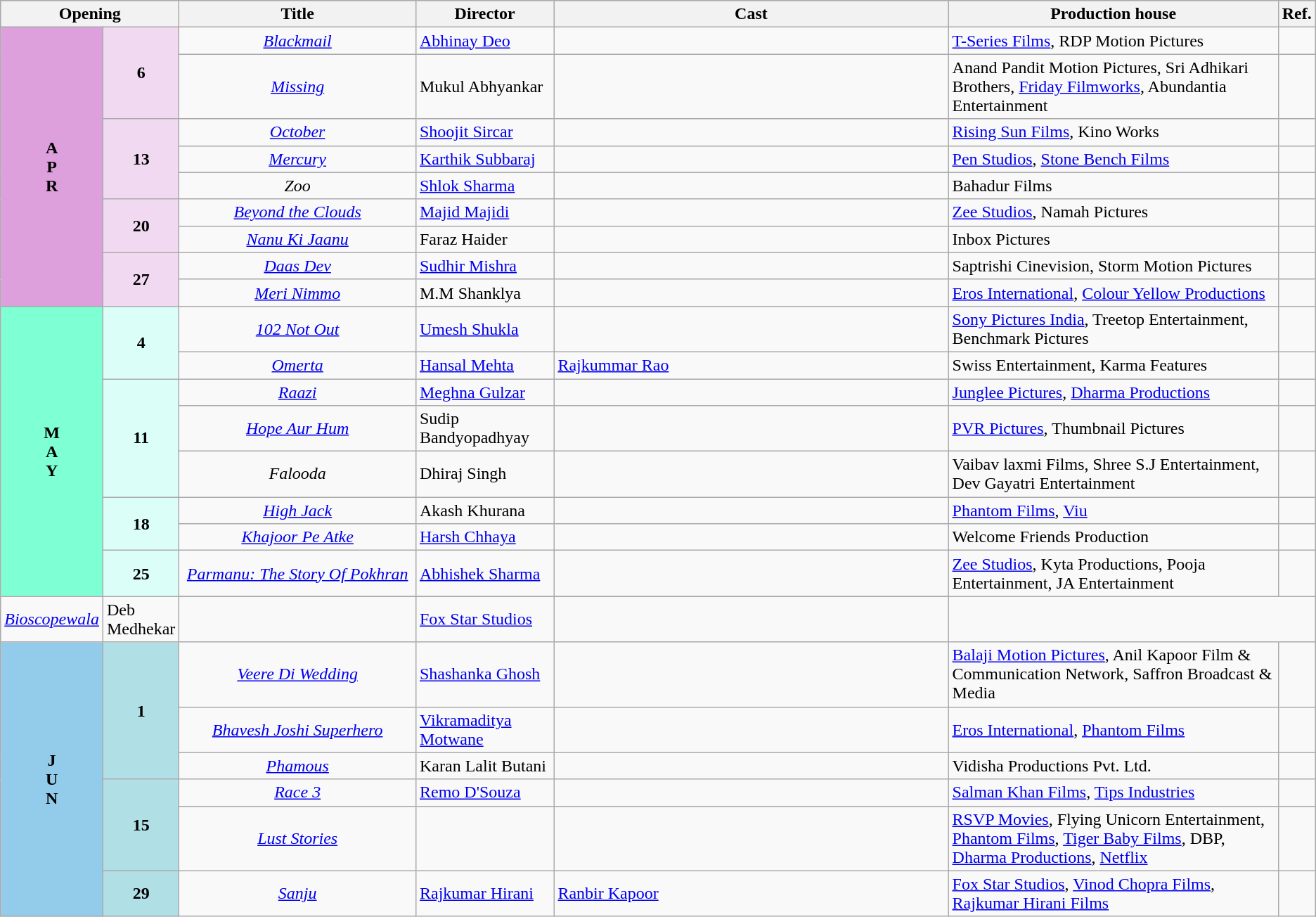<table class="wikitable">
<tr style="background:#b0e0e6; text-align:center;">
<th colspan="2" style="width:6%";style="width:10.5%;"><strong>Opening</strong></th>
<th style="width:18%;"><strong>Title</strong></th>
<th style="width:10.5%;"><strong>Director</strong></th>
<th style="width:30%;"><strong>Cast</strong></th>
<th>Production house</th>
<th>Ref.</th>
</tr>
<tr April!>
<td rowspan="9" style="text-align:center; background:plum;"><strong>A<br>P<br>R</strong></td>
<td rowspan="2" style="text-align:center;background:#f1daf1;"><strong>6</strong></td>
<td style="text-align:center;"><em><a href='#'>Blackmail</a></em></td>
<td><a href='#'>Abhinay Deo</a></td>
<td></td>
<td><a href='#'>T-Series Films</a>, RDP Motion Pictures</td>
<td></td>
</tr>
<tr>
<td style="text-align:center;"><em><a href='#'>Missing</a></em></td>
<td>Mukul Abhyankar</td>
<td></td>
<td>Anand Pandit Motion Pictures, Sri Adhikari Brothers, <a href='#'>Friday Filmworks</a>, Abundantia Entertainment</td>
<td></td>
</tr>
<tr>
<td rowspan="3" style="text-align:center; background:#f1daf1;"><strong>13</strong></td>
<td style="text-align:center;"><em><a href='#'>October</a></em></td>
<td><a href='#'>Shoojit Sircar</a></td>
<td></td>
<td><a href='#'>Rising Sun Films</a>, Kino Works</td>
<td></td>
</tr>
<tr>
<td style="text-align:center;"><em><a href='#'>Mercury</a></em></td>
<td><a href='#'>Karthik Subbaraj</a></td>
<td></td>
<td><a href='#'>Pen Studios</a>, <a href='#'>Stone Bench Films</a></td>
<td></td>
</tr>
<tr>
<td style="text-align:center;"><em>Zoo</em></td>
<td><a href='#'>Shlok Sharma</a></td>
<td></td>
<td>Bahadur Films</td>
<td></td>
</tr>
<tr>
<td rowspan="2" style="text-align:center;background:#f1daf1;"><strong>20</strong></td>
<td style="text-align:center;"><em><a href='#'>Beyond the Clouds</a></em></td>
<td><a href='#'>Majid Majidi</a></td>
<td></td>
<td><a href='#'>Zee Studios</a>, Namah Pictures</td>
<td></td>
</tr>
<tr>
<td style="text-align:center;"><em><a href='#'>Nanu Ki Jaanu</a></em></td>
<td>Faraz Haider</td>
<td></td>
<td>Inbox Pictures</td>
<td></td>
</tr>
<tr>
<td rowspan="2" style="text-align:center;background:#f1daf1;"><strong>27</strong></td>
<td style="text-align:center;"><em><a href='#'>Daas Dev</a></em></td>
<td><a href='#'>Sudhir Mishra</a></td>
<td></td>
<td>Saptrishi Cinevision, Storm Motion Pictures</td>
<td></td>
</tr>
<tr>
<td style="text-align:center;"><em><a href='#'>Meri Nimmo</a></em></td>
<td>M.M Shanklya</td>
<td></td>
<td><a href='#'>Eros International</a>, <a href='#'>Colour Yellow Productions</a></td>
<td></td>
</tr>
<tr>
<td rowspan="9" style="text-align:center; background:#7FFFD4; textcolor:#000;"><strong>M<br>A<br>Y</strong></td>
<td rowspan="2" style="text-align:center;background:#dbfff8;"><strong>4</strong></td>
<td style="text-align:center;"><em><a href='#'>102 Not Out</a></em></td>
<td><a href='#'>Umesh Shukla</a></td>
<td></td>
<td><a href='#'>Sony Pictures India</a>, Treetop Entertainment, Benchmark Pictures</td>
<td></td>
</tr>
<tr>
<td style="text-align:center;"><em><a href='#'>Omerta</a></em></td>
<td><a href='#'>Hansal Mehta</a></td>
<td><a href='#'>Rajkummar Rao</a></td>
<td>Swiss Entertainment, Karma Features</td>
<td></td>
</tr>
<tr>
<td rowspan="3" style="text-align:center;background:#dbfff8;"><strong>11</strong></td>
<td style="text-align:center;"><em><a href='#'>Raazi</a></em></td>
<td><a href='#'>Meghna Gulzar</a></td>
<td></td>
<td><a href='#'>Junglee Pictures</a>, <a href='#'>Dharma Productions</a></td>
<td></td>
</tr>
<tr>
<td style="text-align:center;"><em><a href='#'>Hope Aur Hum</a></em></td>
<td>Sudip Bandyopadhyay</td>
<td></td>
<td><a href='#'>PVR Pictures</a>, Thumbnail Pictures</td>
<td></td>
</tr>
<tr>
<td style="text-align:center;"><em>Falooda</em></td>
<td>Dhiraj Singh</td>
<td></td>
<td>Vaibav laxmi Films, Shree S.J Entertainment, Dev Gayatri Entertainment</td>
<td></td>
</tr>
<tr>
<td rowspan="2" style="text-align:center;background:#dbfff8;"><strong>18</strong></td>
<td style="text-align:center;"><em><a href='#'>High Jack</a></em></td>
<td>Akash Khurana</td>
<td></td>
<td><a href='#'>Phantom Films</a>, <a href='#'>Viu</a></td>
<td></td>
</tr>
<tr>
<td style="text-align:center;"><em><a href='#'>Khajoor Pe Atke</a></em></td>
<td><a href='#'>Harsh Chhaya</a></td>
<td></td>
<td>Welcome Friends Production</td>
<td></td>
</tr>
<tr>
<td style="text-align:center;background:#dbfff8;" rowspan="2"><strong>25</strong></td>
<td style="text-align:center;"><em><a href='#'>Parmanu: The Story Of Pokhran</a></em></td>
<td><a href='#'>Abhishek Sharma</a></td>
<td></td>
<td><a href='#'>Zee Studios</a>, Kyta Productions, Pooja Entertainment, JA Entertainment</td>
<td></td>
</tr>
<tr>
</tr>
<tr May|>
<td style="text-align:center;"><em><a href='#'>Bioscopewala</a></em></td>
<td>Deb Medhekar</td>
<td></td>
<td><a href='#'>Fox Star Studios</a></td>
<td></td>
</tr>
<tr June|>
<td rowspan="6" style="text-align:center; background:#93CCEA; textcolor:#000;"><strong>J<br>U<br>N</strong></td>
<td rowspan="3" style="text-align:center; background:#B0E0E6;"><strong>1</strong></td>
<td style="text-align:center;"><em><a href='#'>Veere Di Wedding</a></em></td>
<td><a href='#'>Shashanka Ghosh</a></td>
<td></td>
<td><a href='#'>Balaji Motion Pictures</a>, Anil Kapoor Film & Communication Network, Saffron Broadcast & Media</td>
<td></td>
</tr>
<tr>
<td style="text-align:center;"><em><a href='#'>Bhavesh Joshi Superhero</a></em></td>
<td><a href='#'>Vikramaditya Motwane</a></td>
<td></td>
<td><a href='#'>Eros International</a>, <a href='#'>Phantom Films</a></td>
<td></td>
</tr>
<tr>
<td style="text-align:center;"><em><a href='#'>Phamous</a></em></td>
<td>Karan Lalit Butani</td>
<td></td>
<td>Vidisha Productions Pvt. Ltd.</td>
<td></td>
</tr>
<tr>
<td rowspan="2" style="text-align:center;background:#B0E0E6;"><strong>15</strong></td>
<td style="text-align:center;"><em><a href='#'>Race 3</a></em></td>
<td><a href='#'>Remo D'Souza</a></td>
<td></td>
<td><a href='#'>Salman Khan Films</a>, <a href='#'>Tips Industries</a></td>
<td></td>
</tr>
<tr>
<td style="text-align:center;"><em><a href='#'>Lust Stories</a></em></td>
<td></td>
<td></td>
<td><a href='#'>RSVP Movies</a>, Flying Unicorn Entertainment, <a href='#'>Phantom Films</a>, <a href='#'>Tiger Baby Films</a>, DBP, <a href='#'>Dharma Productions</a>, <a href='#'>Netflix</a></td>
<td></td>
</tr>
<tr>
<td rowspan="1" style="text-align:center;background:#B0E0E6;"><strong>29</strong></td>
<td style="text-align:center;"><em><a href='#'>Sanju</a></em></td>
<td><a href='#'>Rajkumar Hirani</a></td>
<td><a href='#'>Ranbir Kapoor</a></td>
<td><a href='#'>Fox Star Studios</a>, <a href='#'>Vinod Chopra Films</a>, <a href='#'>Rajkumar Hirani Films</a></td>
<td></td>
</tr>
</table>
